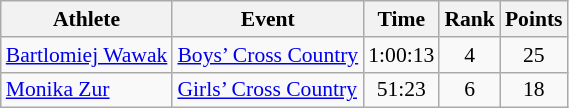<table class="wikitable" border="1" style="font-size:90%">
<tr>
<th>Athlete</th>
<th>Event</th>
<th>Time</th>
<th>Rank</th>
<th>Points</th>
</tr>
<tr>
<td><a href='#'>Bartlomiej Wawak</a></td>
<td><a href='#'>Boys’ Cross Country</a></td>
<td align=center>1:00:13</td>
<td align=center>4</td>
<td align=center>25</td>
</tr>
<tr>
<td><a href='#'>Monika Zur</a></td>
<td><a href='#'>Girls’ Cross Country</a></td>
<td align=center>51:23</td>
<td align=center>6</td>
<td align=center>18</td>
</tr>
</table>
